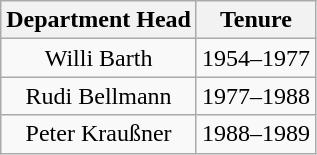<table class="wikitable" style="text-align: center;">
<tr>
<th>Department Head</th>
<th>Tenure</th>
</tr>
<tr>
<td>Willi Barth</td>
<td>1954–1977</td>
</tr>
<tr>
<td>Rudi Bellmann</td>
<td>1977–1988</td>
</tr>
<tr>
<td>Peter Kraußner</td>
<td>1988–1989</td>
</tr>
</table>
